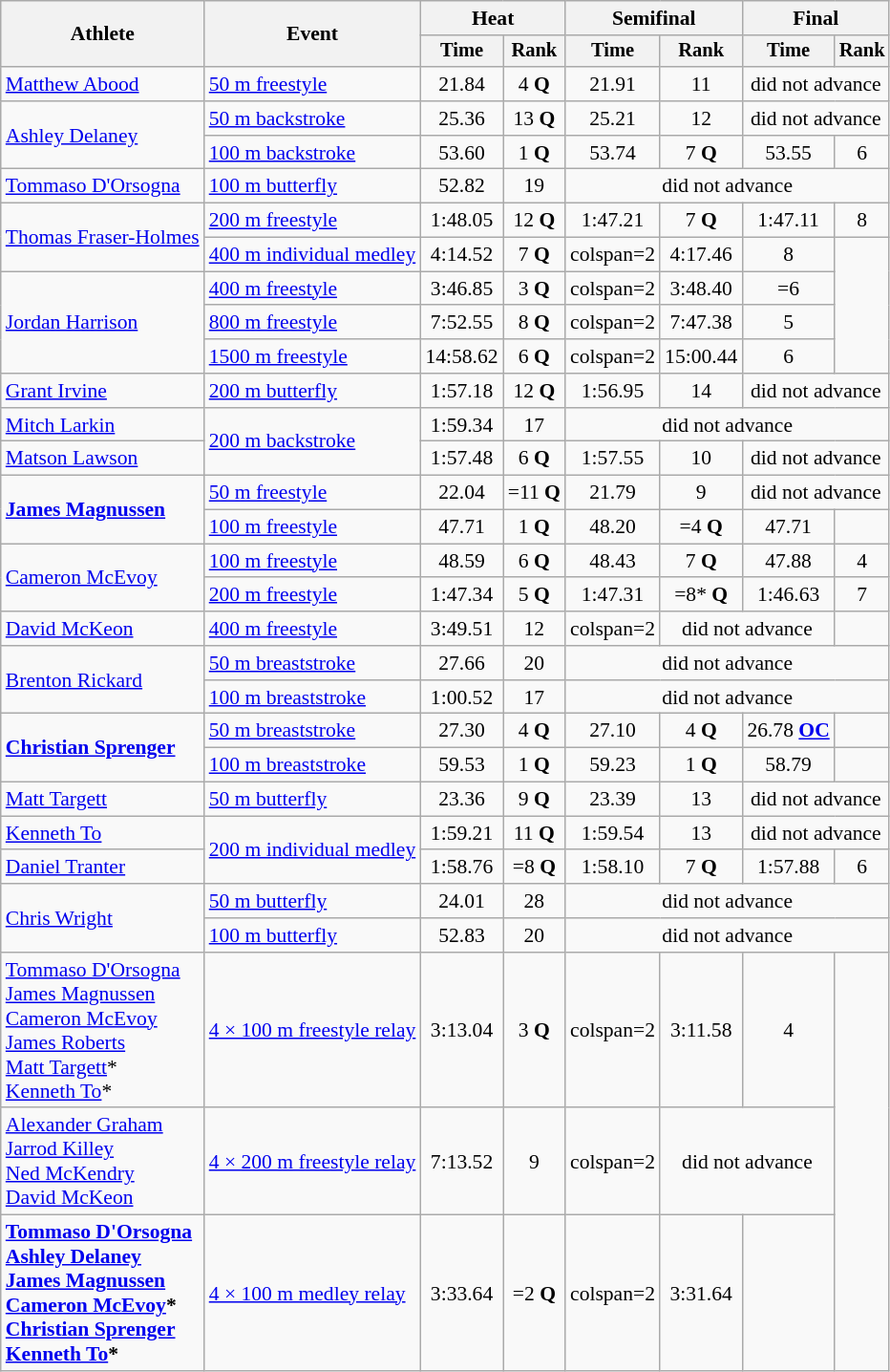<table class=wikitable style="font-size:90%">
<tr>
<th rowspan="2">Athlete</th>
<th rowspan="2">Event</th>
<th colspan="2">Heat</th>
<th colspan="2">Semifinal</th>
<th colspan="2">Final</th>
</tr>
<tr style="font-size:95%">
<th>Time</th>
<th>Rank</th>
<th>Time</th>
<th>Rank</th>
<th>Time</th>
<th>Rank</th>
</tr>
<tr align=center>
<td align=left><a href='#'>Matthew Abood</a></td>
<td align=left><a href='#'>50 m freestyle</a></td>
<td>21.84</td>
<td>4 <strong>Q</strong></td>
<td>21.91</td>
<td>11</td>
<td colspan=2>did not advance</td>
</tr>
<tr align=center>
<td align=left rowspan=2><a href='#'>Ashley Delaney</a></td>
<td align=left><a href='#'>50 m backstroke</a></td>
<td>25.36</td>
<td>13 <strong>Q</strong></td>
<td>25.21</td>
<td>12</td>
<td colspan=2>did not advance</td>
</tr>
<tr align=center>
<td align=left><a href='#'>100 m backstroke</a></td>
<td>53.60</td>
<td>1 <strong>Q</strong></td>
<td>53.74</td>
<td>7 <strong>Q</strong></td>
<td>53.55</td>
<td>6</td>
</tr>
<tr align=center>
<td align=left><a href='#'>Tommaso D'Orsogna</a></td>
<td align=left><a href='#'>100 m butterfly</a></td>
<td>52.82</td>
<td>19</td>
<td colspan=4>did not advance</td>
</tr>
<tr align=center>
<td align=left rowspan=2><a href='#'>Thomas Fraser-Holmes</a></td>
<td align=left><a href='#'>200 m freestyle</a></td>
<td>1:48.05</td>
<td>12 <strong>Q</strong></td>
<td>1:47.21</td>
<td>7 <strong>Q</strong></td>
<td>1:47.11</td>
<td>8</td>
</tr>
<tr align=center>
<td align=left><a href='#'>400 m individual medley</a></td>
<td>4:14.52</td>
<td>7 <strong>Q</strong></td>
<td>colspan=2 </td>
<td>4:17.46</td>
<td>8</td>
</tr>
<tr align=center>
<td align=left rowspan=3><a href='#'>Jordan Harrison</a></td>
<td align=left><a href='#'>400 m freestyle</a></td>
<td>3:46.85</td>
<td>3 <strong>Q</strong></td>
<td>colspan=2 </td>
<td>3:48.40</td>
<td>=6</td>
</tr>
<tr align=center>
<td align=left><a href='#'>800 m freestyle</a></td>
<td>7:52.55</td>
<td>8 <strong>Q</strong></td>
<td>colspan=2 </td>
<td>7:47.38</td>
<td>5</td>
</tr>
<tr align=center>
<td align=left><a href='#'>1500 m freestyle</a></td>
<td>14:58.62</td>
<td>6 <strong>Q</strong></td>
<td>colspan=2 </td>
<td>15:00.44</td>
<td>6</td>
</tr>
<tr align=center>
<td align=left><a href='#'>Grant Irvine</a></td>
<td align=left><a href='#'>200 m butterfly</a></td>
<td>1:57.18</td>
<td>12 <strong>Q</strong></td>
<td>1:56.95</td>
<td>14</td>
<td colspan=2>did not advance</td>
</tr>
<tr align=center>
<td align=left><a href='#'>Mitch Larkin</a></td>
<td align=left rowspan=2><a href='#'>200 m backstroke</a></td>
<td>1:59.34</td>
<td>17</td>
<td colspan=4>did not advance</td>
</tr>
<tr align=center>
<td align=left><a href='#'>Matson Lawson</a></td>
<td>1:57.48</td>
<td>6 <strong>Q</strong></td>
<td>1:57.55</td>
<td>10</td>
<td colspan=2>did not advance</td>
</tr>
<tr align=center>
<td align=left rowspan=2><strong><a href='#'>James Magnussen</a></strong></td>
<td align=left><a href='#'>50 m freestyle</a></td>
<td>22.04</td>
<td>=11 <strong>Q</strong></td>
<td>21.79</td>
<td>9</td>
<td colspan=2>did not advance</td>
</tr>
<tr align=center>
<td align=left><a href='#'>100 m freestyle</a></td>
<td>47.71</td>
<td>1 <strong>Q</strong></td>
<td>48.20</td>
<td>=4 <strong>Q</strong></td>
<td>47.71</td>
<td></td>
</tr>
<tr align=center>
<td align=left rowspan=2><a href='#'>Cameron McEvoy</a></td>
<td align=left><a href='#'>100 m freestyle</a></td>
<td>48.59</td>
<td>6 <strong>Q</strong></td>
<td>48.43</td>
<td>7 <strong>Q</strong></td>
<td>47.88</td>
<td>4</td>
</tr>
<tr align=center>
<td align=left><a href='#'>200 m freestyle</a></td>
<td>1:47.34</td>
<td>5 <strong>Q</strong></td>
<td>1:47.31</td>
<td>=8* <strong>Q</strong></td>
<td>1:46.63</td>
<td>7</td>
</tr>
<tr align=center>
<td align=left><a href='#'>David McKeon</a></td>
<td align=left><a href='#'>400 m freestyle</a></td>
<td>3:49.51</td>
<td>12</td>
<td>colspan=2 </td>
<td colspan=2>did not advance</td>
</tr>
<tr align=center>
<td align=left rowspan=2><a href='#'>Brenton Rickard</a></td>
<td align=left><a href='#'>50 m breaststroke</a></td>
<td>27.66</td>
<td>20</td>
<td colspan=4>did not advance</td>
</tr>
<tr align=center>
<td align=left><a href='#'>100 m breaststroke</a></td>
<td>1:00.52</td>
<td>17</td>
<td colspan=4>did not advance</td>
</tr>
<tr align=center>
<td align=left rowspan=2><strong><a href='#'>Christian Sprenger</a></strong></td>
<td align=left><a href='#'>50 m breaststroke</a></td>
<td>27.30</td>
<td>4 <strong>Q</strong></td>
<td>27.10</td>
<td>4 <strong>Q</strong></td>
<td>26.78 <strong><a href='#'>OC</a></strong></td>
<td></td>
</tr>
<tr align=center>
<td align=left><a href='#'>100 m breaststroke</a></td>
<td>59.53</td>
<td>1 <strong>Q</strong></td>
<td>59.23</td>
<td>1 <strong>Q</strong></td>
<td>58.79</td>
<td></td>
</tr>
<tr align=center>
<td align=left><a href='#'>Matt Targett</a></td>
<td align=left><a href='#'>50 m butterfly</a></td>
<td>23.36</td>
<td>9 <strong>Q</strong></td>
<td>23.39</td>
<td>13</td>
<td colspan=2>did not advance</td>
</tr>
<tr align=center>
<td align=left><a href='#'>Kenneth To</a></td>
<td align=left rowspan=2><a href='#'>200 m individual medley</a></td>
<td>1:59.21</td>
<td>11 <strong>Q</strong></td>
<td>1:59.54</td>
<td>13</td>
<td colspan=2>did not advance</td>
</tr>
<tr align=center>
<td align=left><a href='#'>Daniel Tranter</a></td>
<td>1:58.76</td>
<td>=8 <strong>Q</strong></td>
<td>1:58.10</td>
<td>7 <strong>Q</strong></td>
<td>1:57.88</td>
<td>6</td>
</tr>
<tr align=center>
<td align=left rowspan=2><a href='#'>Chris Wright</a></td>
<td align=left><a href='#'>50 m butterfly</a></td>
<td>24.01</td>
<td>28</td>
<td colspan=4>did not advance</td>
</tr>
<tr align=center>
<td align=left><a href='#'>100 m butterfly</a></td>
<td>52.83</td>
<td>20</td>
<td colspan=4>did not advance</td>
</tr>
<tr align=center>
<td align=left><a href='#'>Tommaso D'Orsogna</a><br><a href='#'>James Magnussen</a><br><a href='#'>Cameron McEvoy</a><br><a href='#'>James Roberts</a><br><a href='#'>Matt Targett</a>*<br><a href='#'>Kenneth To</a>*</td>
<td align=left><a href='#'>4 × 100 m freestyle relay</a></td>
<td>3:13.04</td>
<td>3 <strong>Q</strong></td>
<td>colspan=2 </td>
<td>3:11.58</td>
<td>4</td>
</tr>
<tr align=center>
<td align=left><a href='#'>Alexander Graham</a><br><a href='#'>Jarrod Killey</a><br><a href='#'>Ned McKendry</a><br><a href='#'>David McKeon</a></td>
<td align=left><a href='#'>4 × 200 m freestyle relay</a></td>
<td>7:13.52</td>
<td>9</td>
<td>colspan=2 </td>
<td colspan=2>did not advance</td>
</tr>
<tr align=center>
<td align=left><strong><a href='#'>Tommaso D'Orsogna</a><br><a href='#'>Ashley Delaney</a><br><a href='#'>James Magnussen</a><br><a href='#'>Cameron McEvoy</a>*<br><a href='#'>Christian Sprenger</a><br><a href='#'>Kenneth To</a>*</strong></td>
<td align=left><a href='#'>4 × 100 m medley relay</a></td>
<td>3:33.64</td>
<td>=2 <strong>Q</strong></td>
<td>colspan=2 </td>
<td>3:31.64</td>
<td></td>
</tr>
</table>
